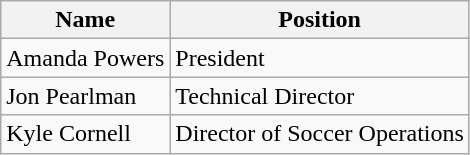<table class="wikitable">
<tr>
<th>Name</th>
<th>Position</th>
</tr>
<tr>
<td> Amanda Powers</td>
<td>President</td>
</tr>
<tr>
<td> Jon Pearlman</td>
<td>Technical Director</td>
</tr>
<tr>
<td> Kyle Cornell</td>
<td>Director of Soccer Operations</td>
</tr>
</table>
